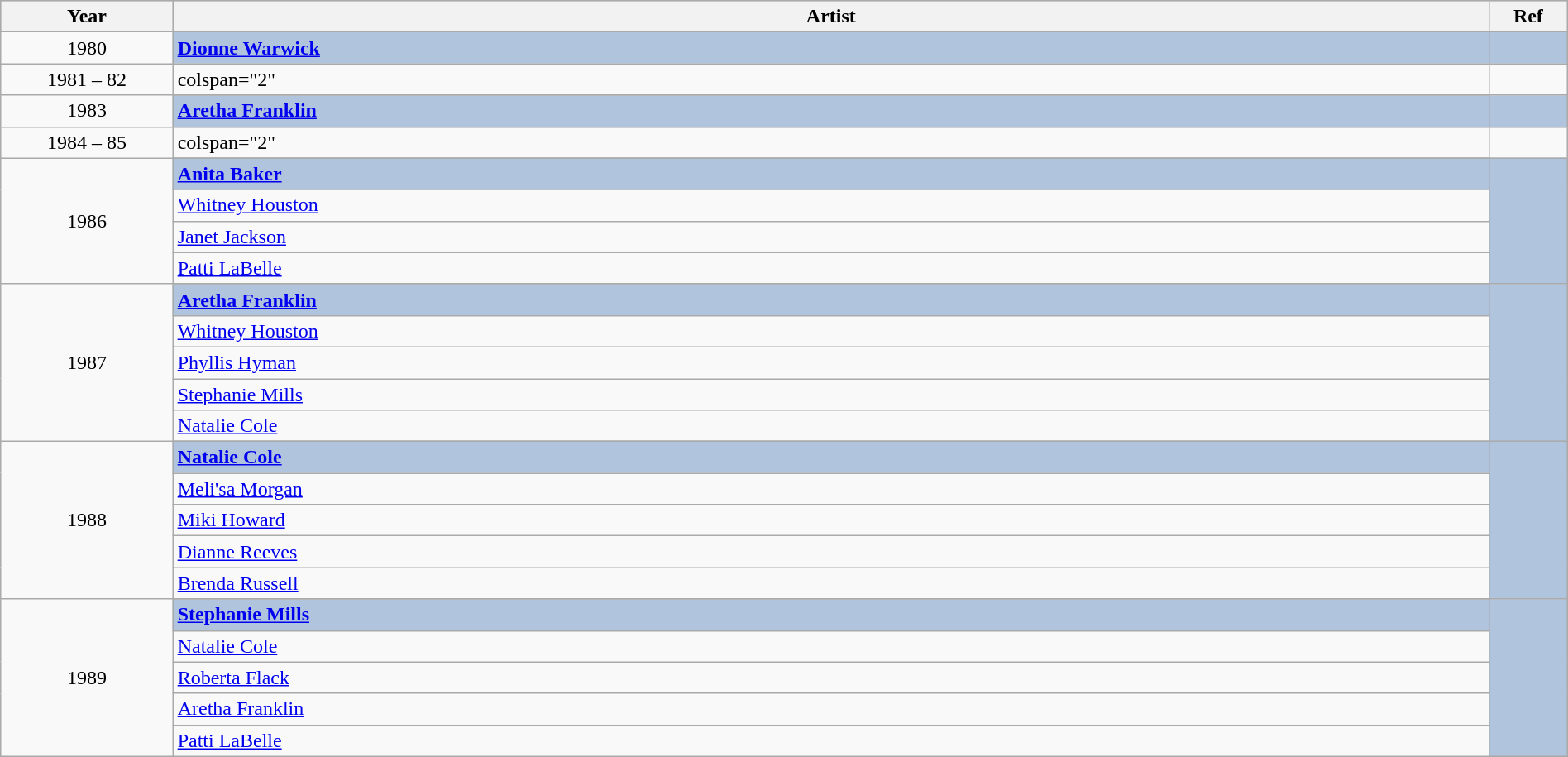<table class="wikitable" style="width:100%;">
<tr style="background:#bebebe;">
<th style="width:11%;">Year</th>
<th style="width:84%;">Artist</th>
<th style="width:5%;">Ref</th>
</tr>
<tr>
<td rowspan="2" align="center">1980</td>
</tr>
<tr style="background:#B0C4DE">
<td><strong><a href='#'>Dionne Warwick</a></strong></td>
<td align="center"></td>
</tr>
<tr>
<td align="center">1981 – 82</td>
<td>colspan="2" </td>
</tr>
<tr>
<td rowspan="2" align="center">1983</td>
</tr>
<tr style="background:#B0C4DE">
<td><strong><a href='#'>Aretha Franklin</a></strong></td>
<td align="center"></td>
</tr>
<tr>
<td align="center">1984 – 85</td>
<td>colspan="2" </td>
</tr>
<tr>
<td rowspan="5" align="center">1986</td>
</tr>
<tr style="background:#B0C4DE">
<td><strong><a href='#'>Anita Baker</a></strong></td>
<td rowspan="5" align="center"></td>
</tr>
<tr>
<td><a href='#'>Whitney Houston</a></td>
</tr>
<tr>
<td><a href='#'>Janet Jackson</a></td>
</tr>
<tr>
<td><a href='#'>Patti LaBelle</a></td>
</tr>
<tr>
<td rowspan="6" align="center">1987</td>
</tr>
<tr style="background:#B0C4DE">
<td><strong><a href='#'>Aretha Franklin</a></strong></td>
<td rowspan="6" align="center"></td>
</tr>
<tr>
<td><a href='#'>Whitney Houston</a></td>
</tr>
<tr>
<td><a href='#'>Phyllis Hyman</a></td>
</tr>
<tr>
<td><a href='#'>Stephanie Mills</a></td>
</tr>
<tr>
<td><a href='#'>Natalie Cole</a></td>
</tr>
<tr>
<td rowspan="6" align="center">1988</td>
</tr>
<tr style="background:#B0C4DE">
<td><strong><a href='#'>Natalie Cole</a></strong></td>
<td rowspan="6" align="center"></td>
</tr>
<tr>
<td><a href='#'>Meli'sa Morgan</a></td>
</tr>
<tr>
<td><a href='#'>Miki Howard</a></td>
</tr>
<tr>
<td><a href='#'>Dianne Reeves</a></td>
</tr>
<tr>
<td><a href='#'>Brenda Russell</a></td>
</tr>
<tr>
<td rowspan="6" align="center">1989</td>
</tr>
<tr style="background:#B0C4DE">
<td><strong><a href='#'>Stephanie Mills</a></strong></td>
<td rowspan="6" align="center"></td>
</tr>
<tr>
<td><a href='#'>Natalie Cole</a></td>
</tr>
<tr>
<td><a href='#'>Roberta Flack</a></td>
</tr>
<tr>
<td><a href='#'>Aretha Franklin</a></td>
</tr>
<tr>
<td><a href='#'>Patti LaBelle</a></td>
</tr>
</table>
